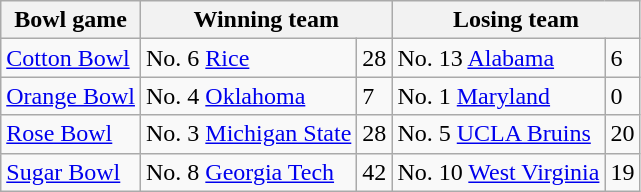<table class="wikitable">
<tr>
<th>Bowl game</th>
<th colspan="2">Winning team</th>
<th colspan="2">Losing team</th>
</tr>
<tr>
<td><a href='#'>Cotton Bowl</a></td>
<td>No. 6 <a href='#'>Rice</a></td>
<td>28</td>
<td>No. 13 <a href='#'>Alabama</a></td>
<td>6</td>
</tr>
<tr>
<td><a href='#'>Orange Bowl</a></td>
<td>No. 4 <a href='#'>Oklahoma</a></td>
<td>7</td>
<td>No. 1 <a href='#'>Maryland</a></td>
<td>0</td>
</tr>
<tr>
<td><a href='#'>Rose Bowl</a></td>
<td>No. 3 <a href='#'>Michigan State</a></td>
<td>28</td>
<td>No. 5 <a href='#'>UCLA Bruins</a></td>
<td>20</td>
</tr>
<tr>
<td><a href='#'>Sugar Bowl</a></td>
<td>No. 8 <a href='#'>Georgia Tech</a></td>
<td>42</td>
<td>No. 10 <a href='#'>West Virginia</a></td>
<td>19</td>
</tr>
</table>
